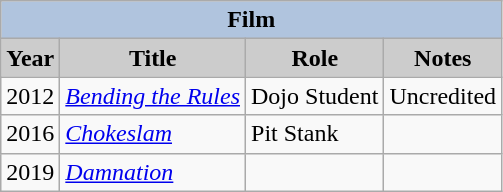<table class="wikitable">
<tr style="text-align:center;">
<th colspan=4 style="background:#B0C4DE;">Film</th>
</tr>
<tr style="text-align:center;">
<th style="background:#ccc;">Year</th>
<th style="background:#ccc;">Title</th>
<th style="background:#ccc;">Role</th>
<th style="background:#ccc;">Notes</th>
</tr>
<tr>
<td>2012</td>
<td><em><a href='#'>Bending the Rules</a></em></td>
<td>Dojo Student</td>
<td>Uncredited</td>
</tr>
<tr>
<td>2016</td>
<td><em><a href='#'>Chokeslam</a></em></td>
<td>Pit Stank</td>
<td></td>
</tr>
<tr>
<td>2019</td>
<td><em><a href='#'>Damnation</a></em></td>
<td></td>
<td></td>
</tr>
</table>
